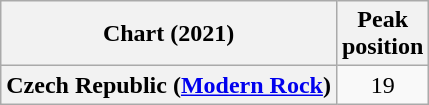<table class="wikitable sortable plainrowheaders" style="text-align:center">
<tr>
<th>Chart (2021)</th>
<th>Peak<br>position</th>
</tr>
<tr>
<th scope="row">Czech Republic (<a href='#'>Modern Rock</a>)</th>
<td>19</td>
</tr>
</table>
